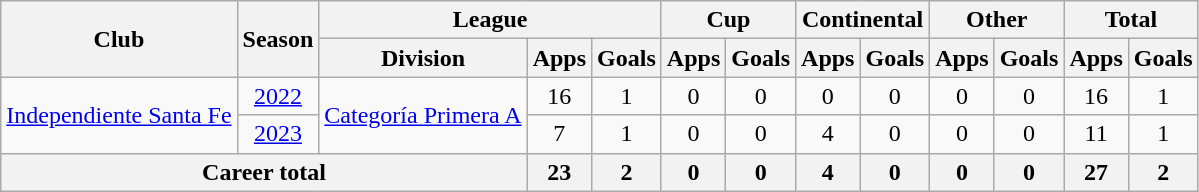<table class=wikitable style=text-align:center>
<tr>
<th rowspan="2">Club</th>
<th rowspan="2">Season</th>
<th colspan="3">League</th>
<th colspan="2">Cup</th>
<th colspan="2">Continental</th>
<th colspan="2">Other</th>
<th colspan="2">Total</th>
</tr>
<tr>
<th>Division</th>
<th>Apps</th>
<th>Goals</th>
<th>Apps</th>
<th>Goals</th>
<th>Apps</th>
<th>Goals</th>
<th>Apps</th>
<th>Goals</th>
<th>Apps</th>
<th>Goals</th>
</tr>
<tr>
<td rowspan="2"><a href='#'>Independiente Santa Fe</a></td>
<td><a href='#'>2022</a></td>
<td rowspan="2"><a href='#'>Categoría Primera A</a></td>
<td>16</td>
<td>1</td>
<td>0</td>
<td>0</td>
<td>0</td>
<td>0</td>
<td>0</td>
<td>0</td>
<td>16</td>
<td>1</td>
</tr>
<tr>
<td><a href='#'>2023</a></td>
<td>7</td>
<td>1</td>
<td>0</td>
<td>0</td>
<td>4</td>
<td>0</td>
<td>0</td>
<td>0</td>
<td>11</td>
<td>1</td>
</tr>
<tr>
<th colspan="3"><strong>Career total</strong></th>
<th>23</th>
<th>2</th>
<th>0</th>
<th>0</th>
<th>4</th>
<th>0</th>
<th>0</th>
<th>0</th>
<th>27</th>
<th>2</th>
</tr>
</table>
